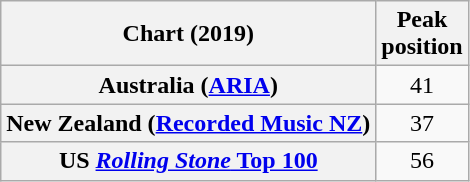<table class="wikitable sortable plainrowheaders" style="text-align:center">
<tr>
<th scope="col">Chart (2019)</th>
<th scope="col">Peak<br>position</th>
</tr>
<tr>
<th scope="row">Australia (<a href='#'>ARIA</a>)</th>
<td>41</td>
</tr>
<tr>
<th scope="row">New Zealand (<a href='#'>Recorded Music NZ</a>)</th>
<td>37</td>
</tr>
<tr>
<th scope="row">US <a href='#'><em>Rolling Stone</em> Top 100</a></th>
<td>56</td>
</tr>
</table>
